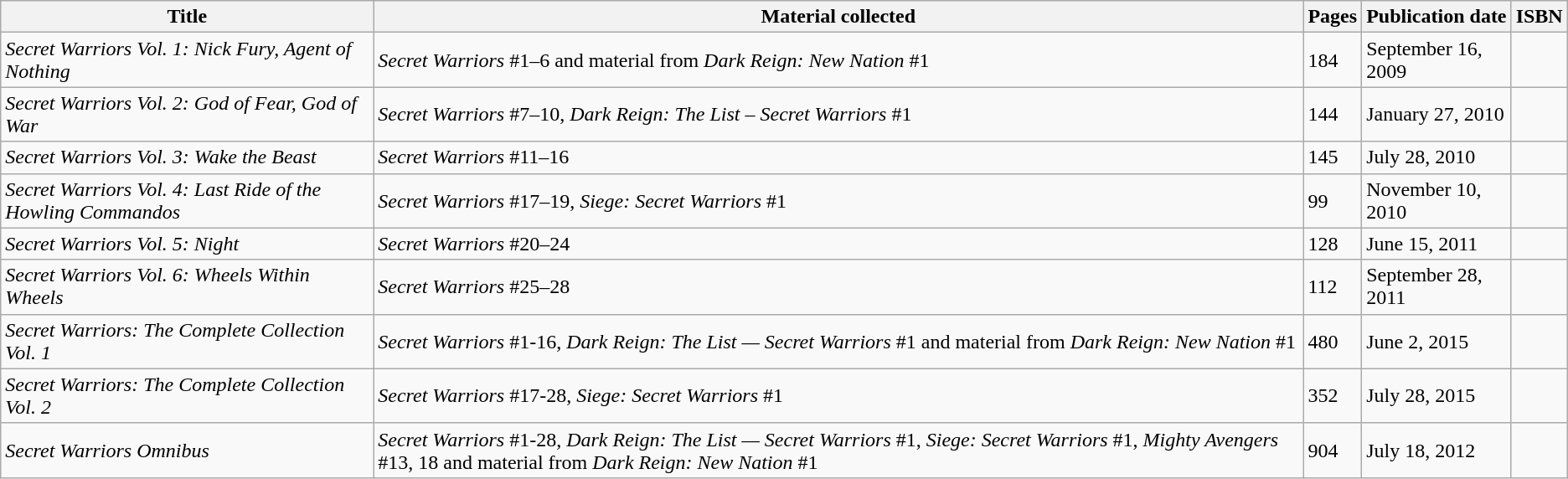<table class="wikitable">
<tr>
<th>Title</th>
<th>Material collected</th>
<th>Pages</th>
<th>Publication date</th>
<th>ISBN</th>
</tr>
<tr>
<td><em>Secret Warriors Vol. 1: Nick Fury, Agent of Nothing</em></td>
<td><em>Secret Warriors</em> #1–6 and material from <em>Dark Reign: New Nation</em> #1</td>
<td>184</td>
<td>September 16, 2009</td>
<td></td>
</tr>
<tr>
<td><em>Secret Warriors Vol. 2:</em> <em>God of Fear, God of War</em></td>
<td><em>Secret Warriors</em> #7–10, <em>Dark Reign: The List – Secret Warriors</em> #1</td>
<td>144</td>
<td>January 27, 2010</td>
<td></td>
</tr>
<tr>
<td><em>Secret Warriors Vol. 3:</em> <em>Wake the Beast</em></td>
<td><em>Secret Warriors</em> #11–16</td>
<td>145</td>
<td>July 28, 2010</td>
<td></td>
</tr>
<tr>
<td><em>Secret Warriors Vol. 4:</em> <em>Last Ride of the Howling Commandos</em></td>
<td><em>Secret Warriors</em> #17–19, <em>Siege: Secret Warriors</em> #1</td>
<td>99</td>
<td>November 10, 2010</td>
<td></td>
</tr>
<tr>
<td><em>Secret Warriors Vol. 5:</em> <em>Night</em></td>
<td><em>Secret Warriors</em> #20–24</td>
<td>128</td>
<td>June 15, 2011</td>
<td></td>
</tr>
<tr>
<td><em>Secret Warriors Vol. 6:</em> <em>Wheels Within Wheels</em></td>
<td><em>Secret Warriors</em> #25–28</td>
<td>112</td>
<td>September 28, 2011</td>
<td></td>
</tr>
<tr>
<td><em>Secret Warriors: The Complete Collection Vol. 1</em></td>
<td><em>Secret Warriors</em> #1-16, <em>Dark Reign: The List — Secret Warriors</em> #1 and material from <em>Dark Reign: New Nation</em> #1</td>
<td>480</td>
<td>June 2, 2015</td>
<td></td>
</tr>
<tr>
<td><em>Secret Warriors: The Complete Collection Vol. 2</em></td>
<td><em>Secret Warriors</em> #17-28, <em>Siege: Secret Warriors</em> #1</td>
<td>352</td>
<td>July 28, 2015</td>
<td></td>
</tr>
<tr>
<td><em>Secret Warriors Omnibus</em></td>
<td><em>Secret Warriors</em> #1-28, <em>Dark Reign: The List — Secret Warriors</em> #1, <em>Siege: Secret Warriors</em> #1, <em>Mighty Avengers</em> #13, 18 and material from <em>Dark Reign: New Nation</em> #1</td>
<td>904</td>
<td>July 18, 2012</td>
<td></td>
</tr>
</table>
